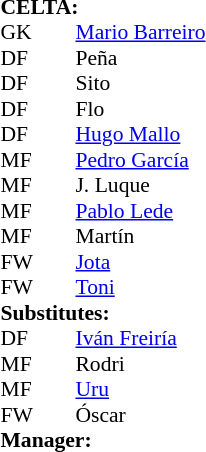<table style="font-size: 90%" cellspacing="0" cellpadding="0" align=center>
<tr>
<td colspan="4"><strong>CELTA:</strong></td>
</tr>
<tr>
<th width=25></th>
<th width=25></th>
</tr>
<tr>
<td>GK</td>
<td><strong> </strong></td>
<td> <a href='#'>Mario Barreiro</a></td>
</tr>
<tr>
<td>DF</td>
<td><strong> </strong></td>
<td> Peña</td>
</tr>
<tr>
<td>DF</td>
<td><strong> </strong></td>
<td> Sito</td>
<td></td>
</tr>
<tr>
<td>DF</td>
<td><strong> </strong></td>
<td> Flo</td>
</tr>
<tr>
<td>DF</td>
<td><strong> </strong></td>
<td> <a href='#'>Hugo Mallo</a></td>
</tr>
<tr>
<td>MF</td>
<td><strong> </strong></td>
<td> <a href='#'>Pedro García</a></td>
</tr>
<tr>
<td>MF</td>
<td><strong> </strong></td>
<td> J. Luque</td>
<td></td>
</tr>
<tr>
<td>MF</td>
<td><strong> </strong></td>
<td> <a href='#'>Pablo Lede</a></td>
</tr>
<tr>
<td>MF</td>
<td><strong> </strong></td>
<td> Martín</td>
<td></td>
</tr>
<tr>
<td>FW</td>
<td><strong> </strong></td>
<td> <a href='#'>Jota</a></td>
<td></td>
</tr>
<tr>
<td>FW</td>
<td><strong> </strong></td>
<td> <a href='#'>Toni</a></td>
</tr>
<tr>
<td colspan=3><strong>Substitutes:</strong></td>
</tr>
<tr>
<td>DF</td>
<td><strong> </strong></td>
<td> <a href='#'>Iván Freiría</a></td>
<td></td>
</tr>
<tr>
<td>MF</td>
<td><strong> </strong></td>
<td> Rodri</td>
<td></td>
</tr>
<tr>
<td>MF</td>
<td><strong> </strong></td>
<td> <a href='#'>Uru</a></td>
<td></td>
</tr>
<tr>
<td>FW</td>
<td><strong> </strong></td>
<td> Óscar</td>
<td></td>
</tr>
<tr>
<td colspan=3><strong>Manager:</strong></td>
</tr>
<tr>
<td colspan=4></td>
</tr>
</table>
